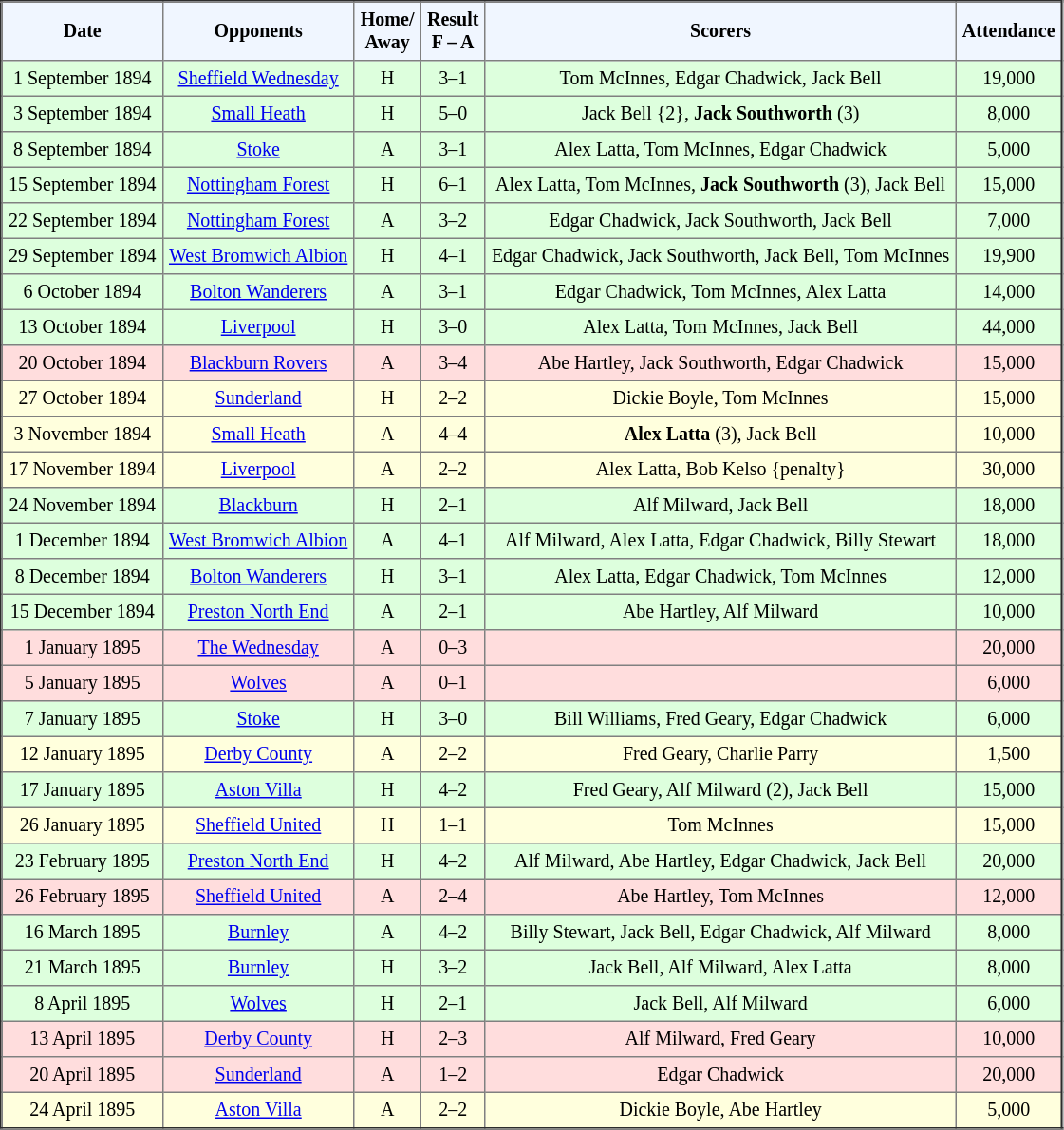<table border="2" cellpadding="4" style="border-collapse:collapse; text-align:center; font-size:smaller;">
<tr style="background:#f0f6ff;">
<th><strong>Date</strong></th>
<th><strong>Opponents</strong></th>
<th><strong>Home/<br>Away</strong></th>
<th><strong>Result<br>F – A</strong></th>
<th><strong>Scorers</strong></th>
<th><strong>Attendance</strong></th>
</tr>
<tr bgcolor="#ddffdd">
<td>1 September 1894</td>
<td><a href='#'>Sheffield Wednesday</a></td>
<td>H</td>
<td>3–1</td>
<td>Tom McInnes, Edgar Chadwick, Jack Bell</td>
<td>19,000</td>
</tr>
<tr bgcolor="#ddffdd">
<td>3 September 1894</td>
<td><a href='#'>Small Heath</a></td>
<td>H</td>
<td>5–0</td>
<td>Jack Bell {2}, <strong>Jack Southworth</strong> (3)</td>
<td>8,000</td>
</tr>
<tr bgcolor="#ddffdd">
<td>8 September 1894</td>
<td><a href='#'>Stoke</a></td>
<td>A</td>
<td>3–1</td>
<td>Alex Latta, Tom McInnes, Edgar Chadwick</td>
<td>5,000</td>
</tr>
<tr bgcolor="#ddffdd">
<td>15 September 1894</td>
<td><a href='#'>Nottingham Forest</a></td>
<td>H</td>
<td>6–1</td>
<td>Alex Latta, Tom McInnes, <strong>Jack Southworth</strong> (3), Jack Bell</td>
<td>15,000</td>
</tr>
<tr bgcolor="#ddffdd">
<td>22 September 1894</td>
<td><a href='#'>Nottingham Forest</a></td>
<td>A</td>
<td>3–2</td>
<td>Edgar Chadwick, Jack Southworth, Jack Bell</td>
<td>7,000</td>
</tr>
<tr bgcolor="#ddffdd">
<td>29 September 1894</td>
<td><a href='#'>West Bromwich Albion</a></td>
<td>H</td>
<td>4–1</td>
<td>Edgar Chadwick, Jack Southworth, Jack Bell, Tom McInnes</td>
<td>19,900</td>
</tr>
<tr bgcolor="#ddffdd">
<td>6 October 1894</td>
<td><a href='#'>Bolton Wanderers</a></td>
<td>A</td>
<td>3–1</td>
<td>Edgar Chadwick, Tom McInnes, Alex Latta</td>
<td>14,000</td>
</tr>
<tr bgcolor="#ddffdd">
<td>13 October 1894</td>
<td><a href='#'>Liverpool</a></td>
<td>H</td>
<td>3–0</td>
<td>Alex Latta, Tom McInnes, Jack Bell</td>
<td>44,000</td>
</tr>
<tr bgcolor="#ffdddd">
<td>20 October 1894</td>
<td><a href='#'>Blackburn Rovers</a></td>
<td>A</td>
<td>3–4</td>
<td>Abe Hartley, Jack Southworth, Edgar Chadwick</td>
<td>15,000</td>
</tr>
<tr bgcolor="#ffffdd">
<td>27 October 1894</td>
<td><a href='#'>Sunderland</a></td>
<td>H</td>
<td>2–2</td>
<td>Dickie Boyle, Tom McInnes</td>
<td>15,000</td>
</tr>
<tr bgcolor="#ffffdd">
<td>3 November 1894</td>
<td><a href='#'>Small Heath</a></td>
<td>A</td>
<td>4–4</td>
<td><strong>Alex Latta</strong> (3), Jack Bell</td>
<td>10,000</td>
</tr>
<tr bgcolor="#ffffdd">
<td>17 November 1894</td>
<td><a href='#'>Liverpool</a></td>
<td>A</td>
<td>2–2</td>
<td>Alex Latta, Bob Kelso {penalty}</td>
<td>30,000</td>
</tr>
<tr bgcolor="#ddffdd">
<td>24 November 1894</td>
<td><a href='#'>Blackburn</a></td>
<td>H</td>
<td>2–1</td>
<td>Alf Milward, Jack Bell</td>
<td>18,000</td>
</tr>
<tr bgcolor="#ddffdd">
<td>1 December 1894</td>
<td><a href='#'>West Bromwich Albion</a></td>
<td>A</td>
<td>4–1</td>
<td>Alf Milward, Alex Latta, Edgar Chadwick, Billy Stewart</td>
<td>18,000</td>
</tr>
<tr bgcolor="#ddffdd">
<td>8 December 1894</td>
<td><a href='#'>Bolton Wanderers</a></td>
<td>H</td>
<td>3–1</td>
<td>Alex Latta, Edgar Chadwick, Tom McInnes</td>
<td>12,000</td>
</tr>
<tr bgcolor="#ddffdd">
<td>15 December 1894</td>
<td><a href='#'>Preston North End</a></td>
<td>A</td>
<td>2–1</td>
<td>Abe Hartley, Alf Milward</td>
<td>10,000</td>
</tr>
<tr bgcolor="#ffdddd">
<td>1 January 1895</td>
<td><a href='#'>The Wednesday</a></td>
<td>A</td>
<td>0–3</td>
<td></td>
<td>20,000</td>
</tr>
<tr bgcolor="#ffdddd">
<td>5 January 1895</td>
<td><a href='#'>Wolves</a></td>
<td>A</td>
<td>0–1</td>
<td></td>
<td>6,000</td>
</tr>
<tr bgcolor="#ddffdd">
<td>7 January 1895</td>
<td><a href='#'>Stoke</a></td>
<td>H</td>
<td>3–0</td>
<td>Bill Williams, Fred Geary, Edgar Chadwick</td>
<td>6,000</td>
</tr>
<tr bgcolor="#ffffdd">
<td>12 January 1895</td>
<td><a href='#'>Derby County</a></td>
<td>A</td>
<td>2–2</td>
<td>Fred Geary, Charlie Parry</td>
<td>1,500</td>
</tr>
<tr bgcolor="#ddffdd">
<td>17 January 1895</td>
<td><a href='#'>Aston Villa</a></td>
<td>H</td>
<td>4–2</td>
<td>Fred Geary, Alf Milward (2), Jack Bell</td>
<td>15,000</td>
</tr>
<tr bgcolor="#ffffdd">
<td>26 January 1895</td>
<td><a href='#'>Sheffield United</a></td>
<td>H</td>
<td>1–1</td>
<td>Tom McInnes</td>
<td>15,000</td>
</tr>
<tr bgcolor="#ddffdd">
<td>23 February 1895</td>
<td><a href='#'>Preston North End</a></td>
<td>H</td>
<td>4–2</td>
<td>Alf Milward, Abe Hartley, Edgar Chadwick, Jack Bell</td>
<td>20,000</td>
</tr>
<tr bgcolor="#ffdddd">
<td>26 February 1895</td>
<td><a href='#'>Sheffield United</a></td>
<td>A</td>
<td>2–4</td>
<td>Abe Hartley, Tom McInnes</td>
<td>12,000</td>
</tr>
<tr bgcolor="#ddffdd">
<td>16 March 1895</td>
<td><a href='#'>Burnley</a></td>
<td>A</td>
<td>4–2</td>
<td>Billy Stewart, Jack Bell, Edgar Chadwick, Alf Milward</td>
<td>8,000</td>
</tr>
<tr bgcolor="#ddffdd">
<td>21 March 1895</td>
<td><a href='#'>Burnley</a></td>
<td>H</td>
<td>3–2</td>
<td>Jack Bell, Alf Milward, Alex Latta</td>
<td>8,000</td>
</tr>
<tr bgcolor="#ddffdd">
<td>8 April 1895</td>
<td><a href='#'>Wolves</a></td>
<td>H</td>
<td>2–1</td>
<td>Jack Bell, Alf Milward</td>
<td>6,000</td>
</tr>
<tr bgcolor="#ffdddd">
<td>13 April 1895</td>
<td><a href='#'>Derby County</a></td>
<td>H</td>
<td>2–3</td>
<td>Alf Milward, Fred Geary</td>
<td>10,000</td>
</tr>
<tr bgcolor="#ffdddd">
<td>20 April 1895</td>
<td><a href='#'>Sunderland</a></td>
<td>A</td>
<td>1–2</td>
<td>Edgar Chadwick</td>
<td>20,000</td>
</tr>
<tr bgcolor="#ffffdd">
<td>24 April 1895</td>
<td><a href='#'>Aston Villa</a></td>
<td>A</td>
<td>2–2</td>
<td>Dickie Boyle, Abe Hartley</td>
<td>5,000</td>
</tr>
</table>
